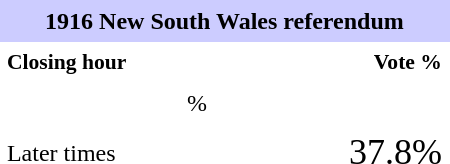<table class="toccolours" align="right" cellpadding="5" cellspacing="0" style="margin: .4em;" width="300">
<tr>
<td colspan=5 align=center></td>
</tr>
<tr bgcolor="#ccccff">
<td colspan="5" align="center"><strong>1916 New South Wales referendum</strong></td>
</tr>
<tr style="font-size: 90%;">
<th align="left" width="40%">Closing hour</th>
<th align="right" width= "60%" colspan="2">Vote %</th>
</tr>
<tr>
<td></td>
<td>%</td>
</tr>
<tr>
<td>Later times</td>
<td align="right" style="font-size: 150%">37.8%</td>
</tr>
</table>
